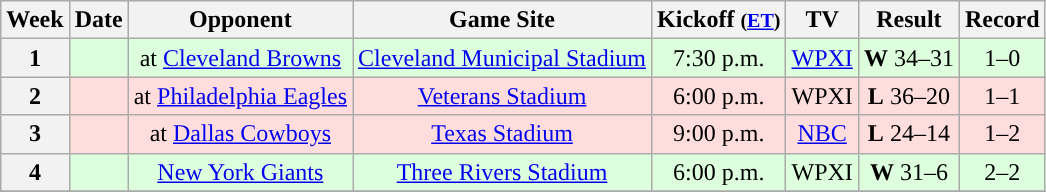<table class="wikitable" style="text-align:center">
<tr>
<th>Week</th>
<th>Date</th>
<th>Opponent</th>
<th>Game Site</th>
<th>Kickoff <small>(<a href='#'>ET</a>)</small></th>
<th>TV</th>
<th>Result</th>
<th>Record</th>
</tr>
<tr style="background:#ddffdd;">
<th>1</th>
<td></td>
<td>at <a href='#'>Cleveland Browns</a></td>
<td><a href='#'>Cleveland Municipal Stadium</a></td>
<td>7:30 p.m.</td>
<td><a href='#'>WPXI</a></td>
<td><strong>W</strong> 34–31</td>
<td>1–0</td>
</tr>
<tr style="background:#ffdddd;">
<th>2</th>
<td></td>
<td>at <a href='#'>Philadelphia Eagles</a></td>
<td><a href='#'>Veterans Stadium</a></td>
<td>6:00 p.m.</td>
<td>WPXI</td>
<td><strong>L</strong> 36–20</td>
<td>1–1</td>
</tr>
<tr style="background: #ffdddd;">
<th>3</th>
<td></td>
<td>at <a href='#'>Dallas Cowboys</a></td>
<td><a href='#'>Texas Stadium</a></td>
<td>9:00 p.m.</td>
<td><a href='#'>NBC</a></td>
<td><strong>L</strong> 24–14</td>
<td>1–2</td>
</tr>
<tr style="background: #ddffdd;">
<th>4</th>
<td></td>
<td><a href='#'>New York Giants</a></td>
<td><a href='#'>Three Rivers Stadium</a></td>
<td>6:00 p.m.</td>
<td>WPXI</td>
<td><strong>W</strong> 31–6</td>
<td>2–2</td>
</tr>
<tr style="background: #ddffdd;">
</tr>
</table>
